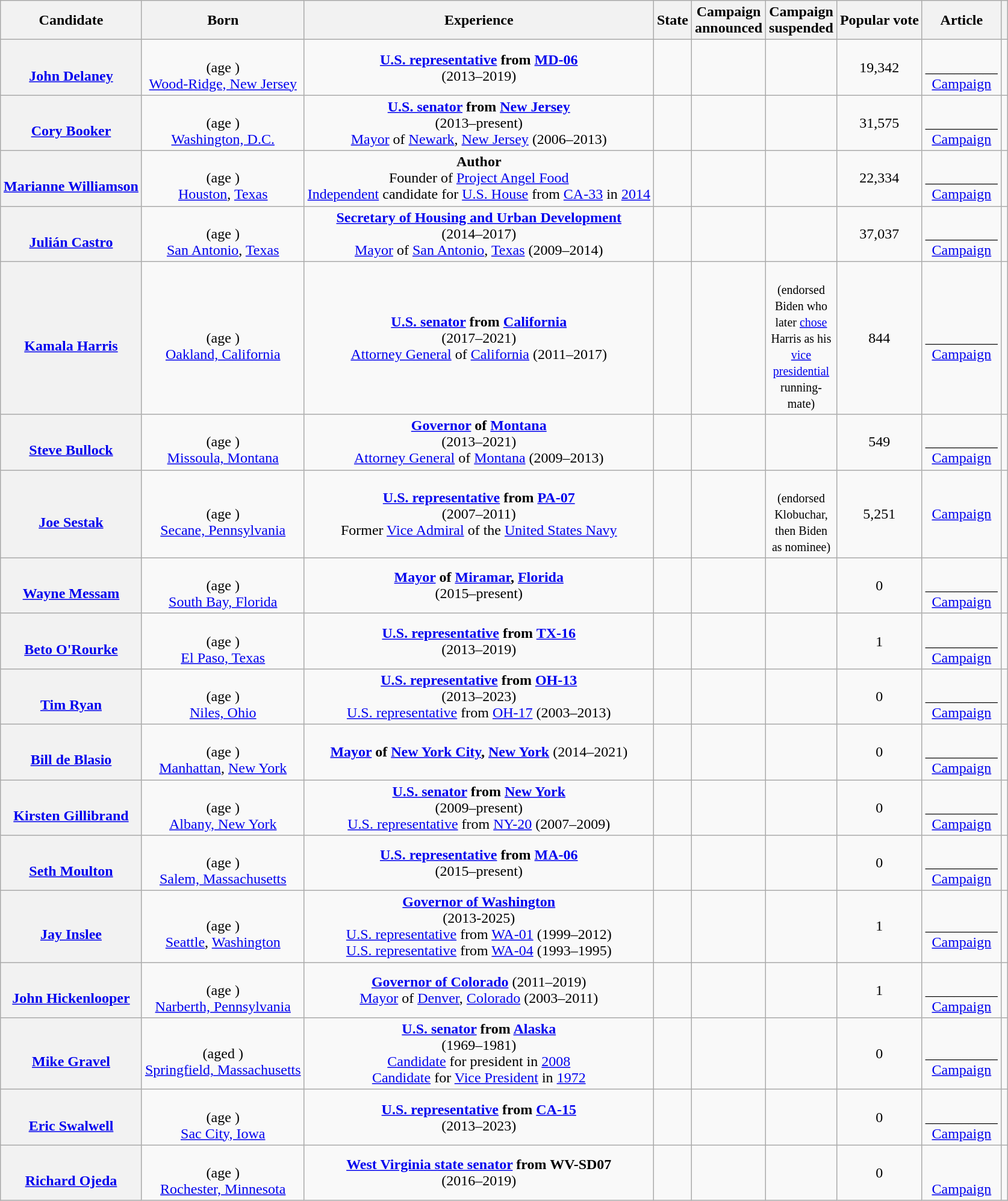<table class="wikitable sortable" style=margin:auto;text-align:center>
<tr>
<th scope="col">Candidate</th>
<th scope="col">Born</th>
<th scope="col" class="unsortable">Experience</th>
<th scope="col">State</th>
<th scope="col" style="width:40px;">Campaign<br>announced</th>
<th scope="col" style="width:40px;">Campaign<br>suspended</th>
<th scope="col">Popular vote</th>
<th scope="col" class="unsortable">Article</th>
<th scope="col" class="unsortable"></th>
</tr>
<tr id=Delaney>
<th><br><a href='#'>John Delaney</a></th>
<td><br>(age )<br><a href='#'>Wood-Ridge, New Jersey</a></td>
<td><strong><a href='#'>U.S. representative</a> from <a href='#'>MD-06</a></strong> <br> (2013–2019)</td>
<td></td>
<td></td>
<td><br></td>
<td>19,342</td>
<td><br> __________<br><a href='#'>Campaign</a><br><small></small></td>
<td></td>
</tr>
<tr id=Booker>
<th><br><a href='#'>Cory Booker</a></th>
<td><br>(age )<br><a href='#'>Washington, D.C.</a></td>
<td><strong><a href='#'>U.S. senator</a> from <a href='#'>New Jersey</a></strong> <br> (2013–present)<br><a href='#'>Mayor</a> of <a href='#'>Newark</a>, <a href='#'>New Jersey</a> (2006–2013)</td>
<td></td>
<td></td>
<td><br></td>
<td>31,575</td>
<td><br> __________<br><a href='#'>Campaign</a><br><small></small></td>
<td></td>
</tr>
<tr id=Williamson>
<th><br><a href='#'>Marianne Williamson</a></th>
<td><br>(age )<br><a href='#'>Houston</a>, <a href='#'>Texas</a></td>
<td><strong>Author</strong><br>Founder of <a href='#'>Project Angel Food</a><br><a href='#'>Independent</a> candidate for <a href='#'>U.S. House</a> from <a href='#'>CA-33</a> in <a href='#'>2014</a></td>
<td></td>
<td><br></td>
<td><br></td>
<td>22,334</td>
<td><br> __________<br><a href='#'>Campaign</a><br><small></small></td>
<td></td>
</tr>
<tr id=Castro>
<th><br><a href='#'>Julián Castro</a></th>
<td><br>(age )<br><a href='#'>San Antonio</a>, <a href='#'>Texas</a></td>
<td><strong><a href='#'>Secretary of Housing and Urban Development</a></strong> <br> (2014–2017)<br><a href='#'>Mayor</a> of <a href='#'>San Antonio</a>, <a href='#'>Texas</a> (2009–2014)</td>
<td></td>
<td><br></td>
<td><br></td>
<td>37,037</td>
<td> <br> __________<br><a href='#'>Campaign</a><br><small></small></td>
<td></td>
</tr>
<tr id=Harris>
<th><br><a href='#'>Kamala Harris</a></th>
<td><br>(age )<br><a href='#'>Oakland, California</a></td>
<td><strong><a href='#'>U.S. senator</a> from <a href='#'>California</a></strong> <br> (2017–2021)<br><a href='#'>Attorney General</a> of <a href='#'>California</a> (2011–2017)</td>
<td></td>
<td></td>
<td><br><small>(endorsed Biden who later <a href='#'>chose</a> Harris as his <a href='#'>vice presidential</a> running-mate)</small></td>
<td>844</td>
<td><br> __________<br><a href='#'>Campaign</a><br><small></small></td>
<td></td>
</tr>
<tr id=Bullock>
<th><br><a href='#'>Steve Bullock</a></th>
<td><br>(age )<br><a href='#'>Missoula, Montana</a></td>
<td><strong><a href='#'>Governor</a> of <a href='#'>Montana</a></strong> <br> (2013–2021)<br><a href='#'>Attorney General</a> of <a href='#'>Montana</a> (2009–2013)</td>
<td></td>
<td></td>
<td><br></td>
<td>549</td>
<td><br> __________<br><a href='#'>Campaign</a><br><small></small></td>
<td></td>
</tr>
<tr id=Sestak>
<th><br><a href='#'>Joe Sestak</a></th>
<td><br>(age )<br><a href='#'>Secane, Pennsylvania</a></td>
<td><strong><a href='#'>U.S. representative</a> from <a href='#'>PA-07</a></strong> <br> (2007–2011) <br>Former <a href='#'>Vice Admiral</a> of the <a href='#'>United States Navy</a></td>
<td></td>
<td></td>
<td><br><small>(endorsed Klobuchar, then Biden as nominee)</small></td>
<td>5,251</td>
<td><a href='#'>Campaign</a><br><small></small></td>
<td></td>
</tr>
<tr id=Messam>
<th><br><a href='#'>Wayne Messam</a></th>
<td><br>(age )<br><a href='#'>South Bay, Florida</a></td>
<td><strong><a href='#'>Mayor</a> of <a href='#'>Miramar</a>, <a href='#'>Florida</a></strong> <br> (2015–present)</td>
<td></td>
<td><br></td>
<td></td>
<td>0</td>
<td><br> __________<br><a href='#'>Campaign</a><br><small></small></td>
<td></td>
</tr>
<tr id=O'Rourke>
<th><br><a href='#'>Beto O'Rourke</a></th>
<td><br>(age )<br><a href='#'>El Paso, Texas</a></td>
<td><strong><a href='#'>U.S. representative</a> from <a href='#'>TX-16</a></strong> <br> (2013–2019)</td>
<td></td>
<td></td>
<td><br></td>
<td>1</td>
<td> <br> __________<br><a href='#'>Campaign</a><br><small></small></td>
<td></td>
</tr>
<tr id=Ryan>
<th><br><a href='#'>Tim Ryan</a></th>
<td><br>(age )<br><a href='#'>Niles, Ohio</a></td>
<td><strong><a href='#'>U.S. representative</a> from <a href='#'>OH-13</a></strong> <br> (2013–2023)<br><a href='#'>U.S. representative</a> from <a href='#'>OH-17</a> (2003–2013)</td>
<td></td>
<td></td>
<td><br></td>
<td>0</td>
<td><br> __________<br><a href='#'>Campaign</a><br><small></small></td>
<td></td>
</tr>
<tr id="De">
<th><br><a href='#'>Bill de Blasio</a></th>
<td><br>(age )<br><a href='#'>Manhattan</a>, <a href='#'>New York</a></td>
<td><strong><a href='#'>Mayor</a> of <a href='#'>New York City</a>, <a href='#'>New York</a></strong> (2014–2021)</td>
<td></td>
<td></td>
<td><br></td>
<td>0</td>
<td> <br> __________<br><a href='#'>Campaign</a><br><small></small></td>
<td></td>
</tr>
<tr id=Gillibrand>
<th><br><a href='#'>Kirsten Gillibrand</a></th>
<td><br>(age )<br><a href='#'>Albany, New York</a></td>
<td><strong><a href='#'>U.S. senator</a> from <a href='#'>New York</a></strong> <br> (2009–present)<br><a href='#'>U.S. representative</a> from <a href='#'>NY-20</a> (2007–2009)</td>
<td></td>
<td><br></td>
<td><br></td>
<td>0</td>
<td><br> __________<br><a href='#'>Campaign</a><br><small></small></td>
<td></td>
</tr>
<tr id=Moulton>
<th><br><a href='#'>Seth Moulton</a></th>
<td><br>(age )<br><a href='#'>Salem, Massachusetts</a></td>
<td><strong><a href='#'>U.S. representative</a> from <a href='#'>MA-06</a></strong> <br> (2015–present)</td>
<td></td>
<td></td>
<td><br><br></td>
<td>0</td>
<td><br> __________<br><a href='#'>Campaign</a><br><small></small></td>
<td></td>
</tr>
<tr id=Inslee>
<th><br><a href='#'>Jay Inslee</a></th>
<td><br>(age )<br><a href='#'>Seattle</a>, <a href='#'>Washington</a></td>
<td><strong><a href='#'>Governor of Washington</a></strong> <br> (2013-2025) <br><a href='#'>U.S. representative</a> from <a href='#'>WA-01</a> (1999–2012) <br><a href='#'>U.S. representative</a> from <a href='#'>WA-04</a> (1993–1995)</td>
<td></td>
<td></td>
<td><br></td>
<td>1</td>
<td><br> __________<br><a href='#'>Campaign</a><br><small></small></td>
<td></td>
</tr>
<tr id=Hickenlooper>
<th> <br> <a href='#'>John Hickenlooper</a></th>
<td><br>(age )<br><a href='#'>Narberth, Pennsylvania</a></td>
<td><strong><a href='#'>Governor of Colorado</a></strong> (2011–2019)<br><a href='#'>Mayor</a> of <a href='#'>Denver</a>, <a href='#'>Colorado</a> (2003–2011)</td>
<td></td>
<td></td>
<td><br></td>
<td>1</td>
<td><br> __________<br><a href='#'>Campaign</a><br><small></small></td>
<td></td>
</tr>
<tr id=Gravel>
<th> <br> <a href='#'>Mike Gravel</a></th>
<td><br>(aged )<br><a href='#'>Springfield, Massachusetts</a></td>
<td><strong><a href='#'>U.S. senator</a> from <a href='#'>Alaska</a></strong> <br> (1969–1981)<br><a href='#'>Candidate</a> for president in <a href='#'>2008</a><br><a href='#'>Candidate</a> for <a href='#'>Vice President</a> in <a href='#'>1972</a></td>
<td></td>
<td><br></td>
<td><br></td>
<td>0</td>
<td><br> __________<br><a href='#'>Campaign</a><br><small></small></td>
<td></td>
</tr>
<tr id=Swalwell>
<th> <br> <a href='#'>Eric Swalwell</a></th>
<td><br>(age )<br><a href='#'>Sac City, Iowa</a></td>
<td><strong><a href='#'>U.S. representative</a> from <a href='#'>CA-15</a></strong> <br>  (2013–2023)</td>
<td></td>
<td></td>
<td><br><br></td>
<td>0</td>
<td><br> __________<br><a href='#'>Campaign</a><br><small></small></td>
<td></td>
</tr>
<tr id=Ojeda>
<th><br><a href='#'>Richard Ojeda</a></th>
<td><br>(age )<br><a href='#'>Rochester, Minnesota</a></td>
<td><strong><a href='#'>West Virginia state senator</a> from WV-SD07</strong> <br> (2016–2019)</td>
<td></td>
<td></td>
<td><br></td>
<td>0</td>
<td><br><br><a href='#'>Campaign</a><br><small></small></td>
<td></td>
</tr>
</table>
